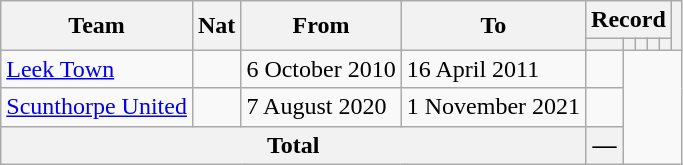<table class="wikitable" style="text-align: center">
<tr>
<th rowspan="2">Team</th>
<th rowspan="2">Nat</th>
<th rowspan="2">From</th>
<th rowspan="2">To</th>
<th colspan="5">Record</th>
<th rowspan=2></th>
</tr>
<tr>
<th></th>
<th></th>
<th></th>
<th></th>
<th></th>
</tr>
<tr>
<td align=left><a href='#'>Leek Town</a></td>
<td></td>
<td align=left>6 October 2010</td>
<td align=left>16 April 2011<br></td>
<td></td>
</tr>
<tr>
<td align=left><a href='#'>Scunthorpe United</a></td>
<td></td>
<td align=left>7 August 2020</td>
<td align=left>1 November 2021<br></td>
<td></td>
</tr>
<tr>
<th colspan="4">Total<br></th>
<th>—</th>
</tr>
</table>
